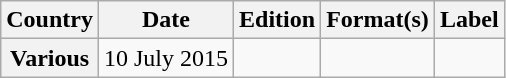<table class="wikitable plainrowheaders">
<tr>
<th scope="col">Country</th>
<th scope="col">Date</th>
<th scope="col">Edition</th>
<th scope="col">Format(s)</th>
<th scope="col">Label</th>
</tr>
<tr>
<th scope="row">Various</th>
<td>10 July 2015</td>
<td></td>
<td></td>
<td></td>
</tr>
</table>
